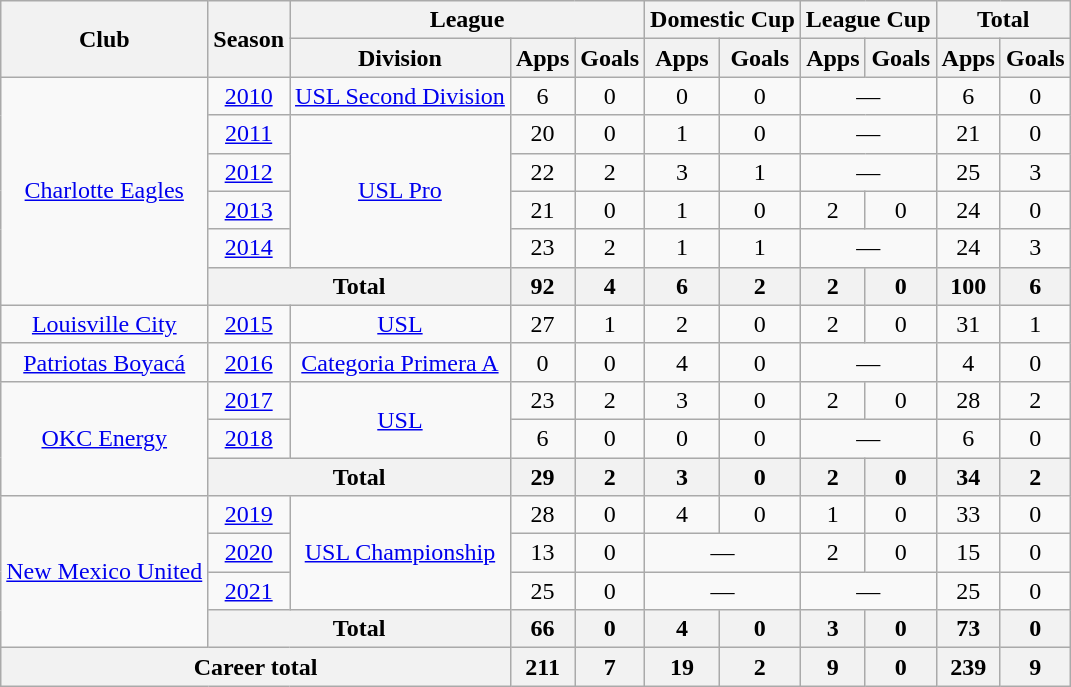<table class="wikitable" style="text-align: center;">
<tr>
<th rowspan="2">Club</th>
<th rowspan="2">Season</th>
<th colspan="3">League</th>
<th colspan="2">Domestic Cup</th>
<th colspan="2">League Cup</th>
<th colspan="2">Total</th>
</tr>
<tr>
<th>Division</th>
<th>Apps</th>
<th>Goals</th>
<th>Apps</th>
<th>Goals</th>
<th>Apps</th>
<th>Goals</th>
<th>Apps</th>
<th>Goals</th>
</tr>
<tr>
<td rowspan="6"><a href='#'>Charlotte Eagles</a></td>
<td><a href='#'>2010</a></td>
<td><a href='#'>USL Second Division</a></td>
<td>6</td>
<td>0</td>
<td>0</td>
<td>0</td>
<td colspan="2">—</td>
<td>6</td>
<td>0</td>
</tr>
<tr>
<td><a href='#'>2011</a></td>
<td rowspan="4"><a href='#'>USL Pro</a></td>
<td>20</td>
<td>0</td>
<td>1</td>
<td>0</td>
<td colspan="2">—</td>
<td>21</td>
<td>0</td>
</tr>
<tr>
<td><a href='#'>2012</a></td>
<td>22</td>
<td>2</td>
<td>3</td>
<td>1</td>
<td colspan="2">—</td>
<td>25</td>
<td>3</td>
</tr>
<tr>
<td><a href='#'>2013</a></td>
<td>21</td>
<td>0</td>
<td>1</td>
<td>0</td>
<td>2</td>
<td>0</td>
<td>24</td>
<td>0</td>
</tr>
<tr>
<td><a href='#'>2014</a></td>
<td>23</td>
<td>2</td>
<td>1</td>
<td>1</td>
<td colspan="2">—</td>
<td>24</td>
<td>3</td>
</tr>
<tr>
<th colspan="2">Total</th>
<th>92</th>
<th>4</th>
<th>6</th>
<th>2</th>
<th>2</th>
<th>0</th>
<th>100</th>
<th>6</th>
</tr>
<tr>
<td><a href='#'>Louisville City</a></td>
<td><a href='#'>2015</a></td>
<td><a href='#'>USL</a></td>
<td>27</td>
<td>1</td>
<td>2</td>
<td>0</td>
<td>2</td>
<td>0</td>
<td>31</td>
<td>1</td>
</tr>
<tr>
<td><a href='#'>Patriotas Boyacá</a></td>
<td><a href='#'>2016</a></td>
<td><a href='#'>Categoria Primera A</a></td>
<td>0</td>
<td>0</td>
<td>4</td>
<td>0</td>
<td colspan="2">—</td>
<td>4</td>
<td>0</td>
</tr>
<tr>
<td rowspan="3"><a href='#'>OKC Energy</a></td>
<td><a href='#'>2017</a></td>
<td rowspan="2"><a href='#'>USL</a></td>
<td>23</td>
<td>2</td>
<td>3</td>
<td>0</td>
<td>2</td>
<td>0</td>
<td>28</td>
<td>2</td>
</tr>
<tr>
<td><a href='#'>2018</a></td>
<td>6</td>
<td>0</td>
<td>0</td>
<td>0</td>
<td colspan="2">—</td>
<td>6</td>
<td>0</td>
</tr>
<tr>
<th colspan="2">Total</th>
<th>29</th>
<th>2</th>
<th>3</th>
<th>0</th>
<th>2</th>
<th>0</th>
<th>34</th>
<th>2</th>
</tr>
<tr>
<td rowspan="4"><a href='#'>New Mexico United</a></td>
<td><a href='#'>2019</a></td>
<td rowspan="3"><a href='#'>USL Championship</a></td>
<td>28</td>
<td>0</td>
<td>4</td>
<td>0</td>
<td>1</td>
<td>0</td>
<td>33</td>
<td>0</td>
</tr>
<tr>
<td><a href='#'>2020</a></td>
<td>13</td>
<td>0</td>
<td colspan="2">—</td>
<td>2</td>
<td>0</td>
<td>15</td>
<td>0</td>
</tr>
<tr>
<td><a href='#'>2021</a></td>
<td>25</td>
<td>0</td>
<td colspan="2">—</td>
<td colspan="2">—</td>
<td>25</td>
<td>0</td>
</tr>
<tr>
<th colspan="2">Total</th>
<th>66</th>
<th>0</th>
<th>4</th>
<th>0</th>
<th>3</th>
<th>0</th>
<th>73</th>
<th>0</th>
</tr>
<tr>
<th colspan="3">Career total</th>
<th>211</th>
<th>7</th>
<th>19</th>
<th>2</th>
<th>9</th>
<th>0</th>
<th>239</th>
<th>9</th>
</tr>
</table>
